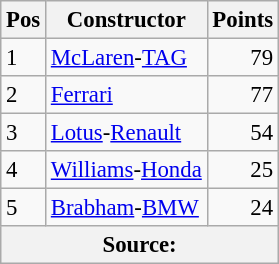<table class="wikitable" style="font-size: 95%;">
<tr>
<th>Pos</th>
<th>Constructor</th>
<th>Points</th>
</tr>
<tr>
<td>1</td>
<td> <a href='#'>McLaren</a>-<a href='#'>TAG</a></td>
<td align="right">79</td>
</tr>
<tr>
<td>2</td>
<td> <a href='#'>Ferrari</a></td>
<td align="right">77</td>
</tr>
<tr>
<td>3</td>
<td> <a href='#'>Lotus</a>-<a href='#'>Renault</a></td>
<td align="right">54</td>
</tr>
<tr>
<td>4</td>
<td> <a href='#'>Williams</a>-<a href='#'>Honda</a></td>
<td align="right">25</td>
</tr>
<tr>
<td>5</td>
<td> <a href='#'>Brabham</a>-<a href='#'>BMW</a></td>
<td align="right">24</td>
</tr>
<tr>
<th colspan=4>Source: </th>
</tr>
</table>
